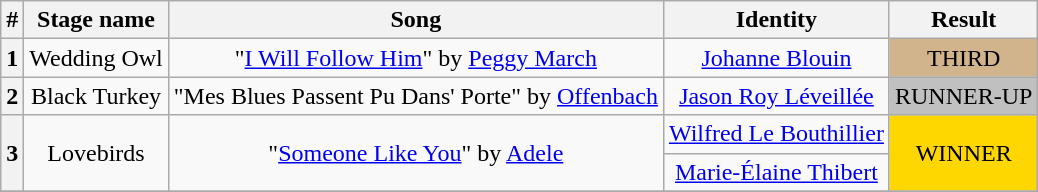<table class="wikitable plainrowheaders" style="text-align: center;">
<tr>
<th>#</th>
<th>Stage name</th>
<th>Song</th>
<th>Identity</th>
<th>Result</th>
</tr>
<tr>
<th>1</th>
<td>Wedding Owl</td>
<td>"<a href='#'>I Will Follow Him</a>" by <a href='#'>Peggy March</a></td>
<td><a href='#'>Johanne Blouin</a></td>
<td bgcolor=tan>THIRD</td>
</tr>
<tr>
<th>2</th>
<td>Black Turkey</td>
<td>"Mes Blues Passent Pu Dans' Porte" by <a href='#'>Offenbach</a></td>
<td><a href='#'>Jason Roy Léveillée</a></td>
<td bgcolor=silver>RUNNER-UP</td>
</tr>
<tr>
<th rowspan="2">3</th>
<td rowspan="2">Lovebirds</td>
<td rowspan="2">"<a href='#'>Someone Like You</a>" by <a href='#'>Adele</a></td>
<td><a href='#'>Wilfred Le Bouthillier</a></td>
<td rowspan="2" bgcolor=gold>WINNER</td>
</tr>
<tr>
<td><a href='#'>Marie-Élaine Thibert</a></td>
</tr>
<tr>
</tr>
</table>
